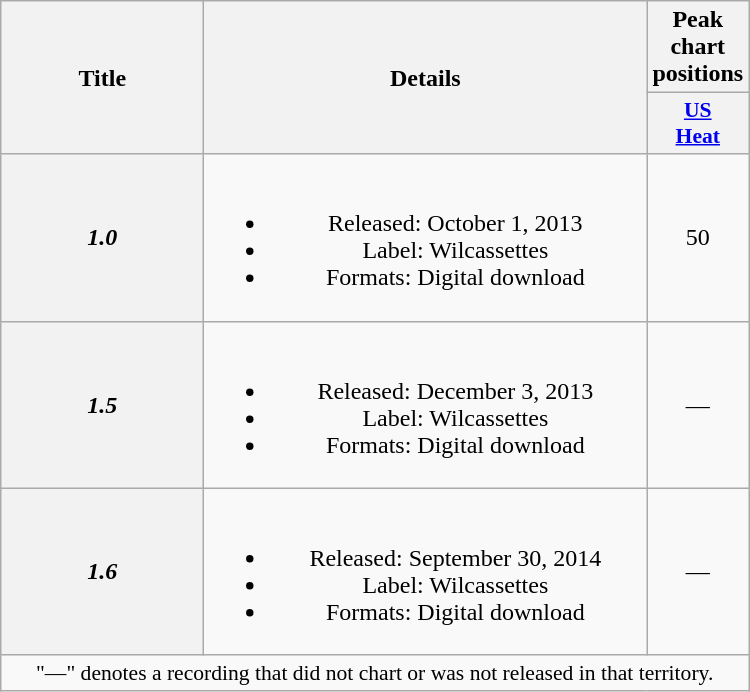<table class="wikitable plainrowheaders" style="text-align:center;">
<tr>
<th scope="col" rowspan="2" style="width:8em;">Title</th>
<th scope="col" rowspan="2" style="width:18em;">Details</th>
<th scope="col">Peak chart positions</th>
</tr>
<tr>
<th scope="col" style="width:3em;font-size:90%;"><a href='#'>US<br>Heat</a><br></th>
</tr>
<tr>
<th scope="row"><em>1.0</em></th>
<td><br><ul><li>Released: October 1, 2013</li><li>Label: Wilcassettes</li><li>Formats: Digital download</li></ul></td>
<td>50</td>
</tr>
<tr>
<th scope="row"><em>1.5</em></th>
<td><br><ul><li>Released: December 3, 2013</li><li>Label: Wilcassettes</li><li>Formats: Digital download</li></ul></td>
<td>—</td>
</tr>
<tr>
<th scope="row"><em>1.6</em></th>
<td><br><ul><li>Released: September 30, 2014</li><li>Label: Wilcassettes</li><li>Formats: Digital download</li></ul></td>
<td>—</td>
</tr>
<tr>
<td colspan="3" style="font-size:90%">"—" denotes a recording that did not chart or was not released in that territory.</td>
</tr>
</table>
